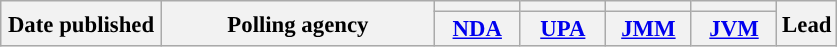<table class="wikitable sortable" style="text-align:center;font-size:95%;line-height:16px">
<tr>
<th rowspan="2" width="100px">Date published</th>
<th rowspan="2" width="175px">Polling agency</th>
<th style="background:"></th>
<th style="background:"></th>
<th style="background:"></th>
<th style="background:"></th>
<th rowspan="2">Lead</th>
</tr>
<tr>
<th width="50px" class="unsortable"><a href='#'>NDA</a></th>
<th width="50px" class="unsortable"><a href='#'>UPA</a></th>
<th width="50px" class="unsortable"><a href='#'>JMM</a></th>
<th width="50px" class="unsortable"><a href='#'>JVM</a></th>
</tr>
</table>
